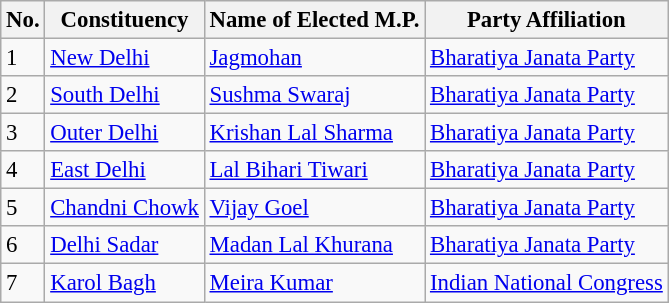<table class="wikitable" style="font-size: 95%;">
<tr>
<th>No.</th>
<th>Constituency</th>
<th>Name of Elected M.P.</th>
<th>Party Affiliation</th>
</tr>
<tr>
<td>1</td>
<td><a href='#'>New Delhi</a></td>
<td><a href='#'>Jagmohan</a></td>
<td><a href='#'>Bharatiya Janata Party</a></td>
</tr>
<tr>
<td>2</td>
<td><a href='#'>South Delhi</a></td>
<td><a href='#'>Sushma Swaraj</a></td>
<td><a href='#'>Bharatiya Janata Party</a></td>
</tr>
<tr>
<td>3</td>
<td><a href='#'>Outer Delhi</a></td>
<td><a href='#'>Krishan Lal Sharma</a></td>
<td><a href='#'>Bharatiya Janata Party</a></td>
</tr>
<tr>
<td>4</td>
<td><a href='#'>East Delhi</a></td>
<td><a href='#'>Lal Bihari Tiwari</a></td>
<td><a href='#'>Bharatiya Janata Party</a></td>
</tr>
<tr>
<td>5</td>
<td><a href='#'>Chandni Chowk</a></td>
<td><a href='#'>Vijay Goel</a></td>
<td><a href='#'>Bharatiya Janata Party</a></td>
</tr>
<tr>
<td>6</td>
<td><a href='#'>Delhi Sadar</a></td>
<td><a href='#'>Madan Lal Khurana</a></td>
<td><a href='#'>Bharatiya Janata Party</a></td>
</tr>
<tr>
<td>7</td>
<td><a href='#'>Karol Bagh</a></td>
<td><a href='#'>Meira Kumar</a></td>
<td><a href='#'>Indian National Congress</a></td>
</tr>
</table>
